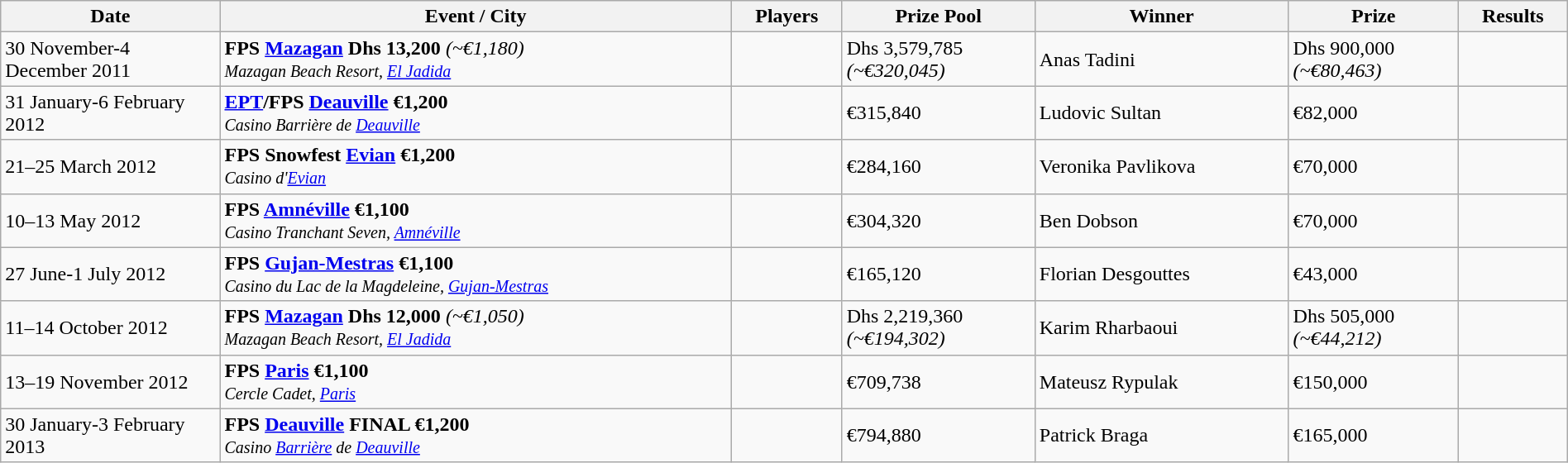<table class="wikitable" width="100%">
<tr>
<th width="14%">Date</th>
<th !width="16%">Event / City</th>
<th !width="11%">Players</th>
<th !width="14%">Prize Pool</th>
<th !width="18%">Winner</th>
<th !width="14%">Prize</th>
<th !width="11%">Results</th>
</tr>
<tr>
<td>30 November-4 December  2011</td>
<td> <strong>FPS <a href='#'>Mazagan</a> Dhs 13,200</strong> <em>(~€1,180)</em><br><small><em>Mazagan Beach Resort, <a href='#'>El Jadida</a></em></small></td>
<td></td>
<td>Dhs 3,579,785<br><em>(~€320,045)</em></td>
<td> Anas Tadini</td>
<td>Dhs 900,000<br><em>(~€80,463)</em></td>
<td></td>
</tr>
<tr>
<td>31 January-6 February 2012</td>
<td> <strong><a href='#'>EPT</a>/FPS <a href='#'>Deauville</a> €1,200</strong><br><small><em>Casino Barrière de <a href='#'>Deauville</a></em></small></td>
<td></td>
<td>€315,840</td>
<td> Ludovic Sultan</td>
<td>€82,000</td>
<td></td>
</tr>
<tr>
<td>21–25 March 2012</td>
<td> <strong>FPS Snowfest <a href='#'>Evian</a> €1,200</strong><br><small><em>Casino d'<a href='#'>Evian</a></em></small></td>
<td></td>
<td>€284,160</td>
<td> Veronika Pavlikova</td>
<td>€70,000</td>
<td></td>
</tr>
<tr>
<td>10–13 May 2012</td>
<td> <strong>FPS <a href='#'>Amnéville</a> €1,100</strong><br><small><em>Casino Tranchant Seven, <a href='#'>Amnéville</a></em></small></td>
<td></td>
<td>€304,320</td>
<td> Ben Dobson</td>
<td>€70,000</td>
<td></td>
</tr>
<tr>
<td>27 June-1 July 2012</td>
<td> <strong>FPS <a href='#'>Gujan-Mestras</a> €1,100</strong><br><small><em>Casino du Lac de la Magdeleine, <a href='#'>Gujan-Mestras</a></em></small></td>
<td></td>
<td>€165,120</td>
<td> Florian Desgouttes</td>
<td>€43,000</td>
<td></td>
</tr>
<tr>
<td>11–14 October 2012</td>
<td> <strong>FPS <a href='#'>Mazagan</a> Dhs 12,000</strong> <em>(~€1,050)</em><br><small><em>Mazagan Beach Resort, <a href='#'>El Jadida</a></em></small></td>
<td></td>
<td>Dhs 2,219,360<br><em>(~€194,302)</em></td>
<td> Karim Rharbaoui</td>
<td>Dhs 505,000<br><em>(~€44,212)</em></td>
<td></td>
</tr>
<tr>
<td>13–19 November 2012</td>
<td> <strong>FPS <a href='#'>Paris</a> €1,100</strong><br><small><em>Cercle Cadet, <a href='#'>Paris</a></em></small></td>
<td></td>
<td>€709,738</td>
<td>Mateusz Rypulak</td>
<td>€150,000</td>
<td></td>
</tr>
<tr>
<td>30 January-3 February 2013</td>
<td> <strong>FPS <a href='#'>Deauville</a> FINAL €1,200</strong><br><small><em>Casino <a href='#'>Barrière</a> de <a href='#'>Deauville</a></em></small></td>
<td></td>
<td>€794,880</td>
<td> Patrick Braga</td>
<td>€165,000</td>
<td></td>
</tr>
</table>
